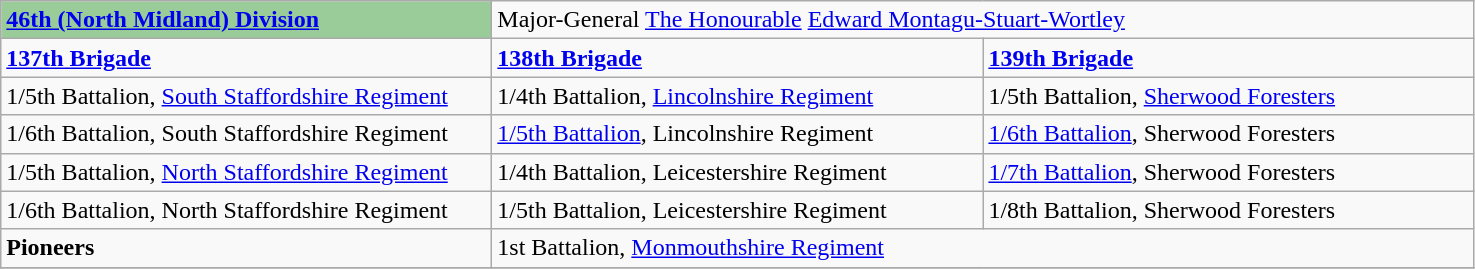<table class="wikitable">
<tr>
<td style="background:#99CC99"><strong><a href='#'>46th (North Midland) Division</a>  </strong></td>
<td colspan="2">Major-General <a href='#'>The Honourable</a>  <a href='#'>Edward Montagu-Stuart-Wortley</a></td>
</tr>
<tr>
<td width="320pt"><strong><a href='#'>137th Brigade</a></strong></td>
<td width="320pt"><strong><a href='#'>138th Brigade</a></strong></td>
<td width="320pt"><strong><a href='#'>139th Brigade</a></strong></td>
</tr>
<tr>
<td>1/5th Battalion, <a href='#'>South Staffordshire Regiment</a></td>
<td>1/4th Battalion, <a href='#'>Lincolnshire Regiment</a></td>
<td>1/5th Battalion, <a href='#'>Sherwood Foresters</a></td>
</tr>
<tr>
<td>1/6th Battalion, South Staffordshire Regiment</td>
<td><a href='#'>1/5th Battalion</a>, Lincolnshire Regiment</td>
<td><a href='#'>1/6th Battalion</a>, Sherwood Foresters</td>
</tr>
<tr>
<td>1/5th Battalion, <a href='#'>North Staffordshire Regiment</a></td>
<td>1/4th Battalion, Leicestershire Regiment</td>
<td><a href='#'>1/7th Battalion</a>, Sherwood Foresters</td>
</tr>
<tr>
<td>1/6th Battalion, North Staffordshire Regiment</td>
<td>1/5th Battalion, Leicestershire Regiment</td>
<td>1/8th Battalion, Sherwood Foresters</td>
</tr>
<tr>
<td><strong>Pioneers</strong></td>
<td colspan="2">1st Battalion, <a href='#'>Monmouthshire Regiment</a></td>
</tr>
<tr>
</tr>
</table>
